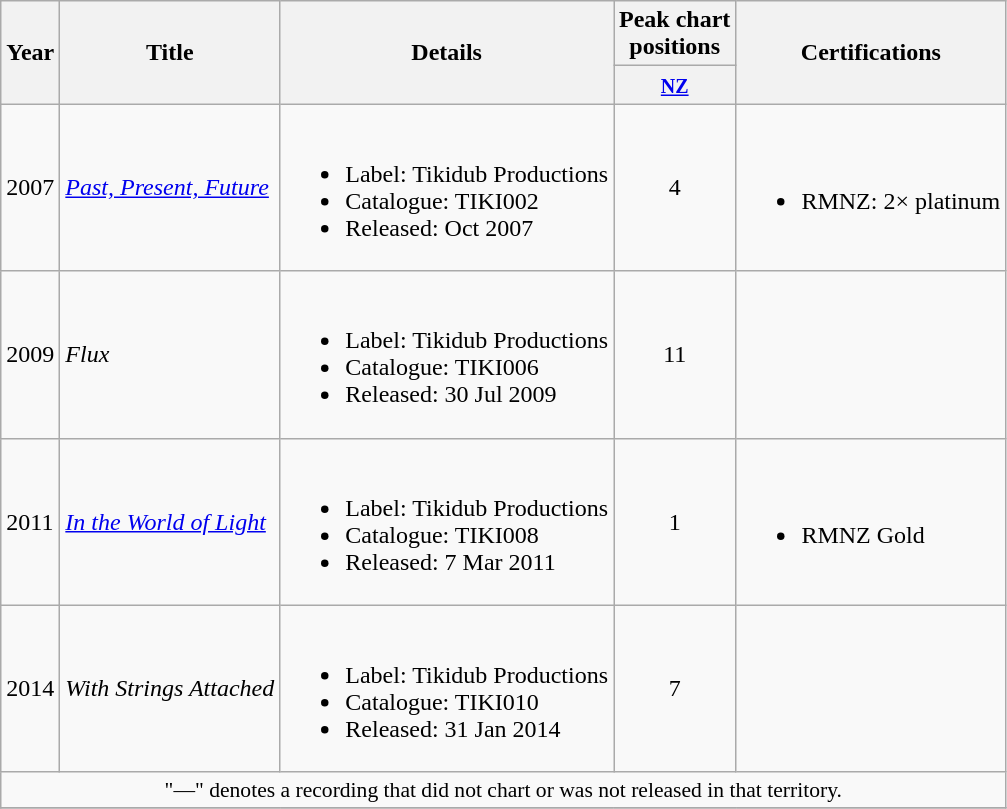<table class="wikitable plainrowheaders">
<tr>
<th rowspan="2">Year</th>
<th rowspan="2">Title</th>
<th rowspan="2">Details</th>
<th>Peak chart<br>positions</th>
<th rowspan="2">Certifications</th>
</tr>
<tr>
<th><small><a href='#'>NZ</a></small><br></th>
</tr>
<tr>
<td>2007</td>
<td><em><a href='#'>Past, Present, Future</a></em></td>
<td><br><ul><li>Label: Tikidub Productions</li><li>Catalogue: TIKI002</li><li>Released: Oct 2007</li></ul></td>
<td align="center">4</td>
<td><br><ul><li>RMNZ: 2× platinum</li></ul></td>
</tr>
<tr>
<td>2009</td>
<td><em>Flux</em></td>
<td><br><ul><li>Label: Tikidub Productions</li><li>Catalogue: TIKI006</li><li>Released: 30 Jul 2009</li></ul></td>
<td align="center">11</td>
<td></td>
</tr>
<tr>
<td>2011</td>
<td><em><a href='#'>In the World of Light</a></em></td>
<td><br><ul><li>Label: Tikidub Productions</li><li>Catalogue: TIKI008</li><li>Released: 7 Mar 2011</li></ul></td>
<td align="center">1</td>
<td><br><ul><li>RMNZ Gold</li></ul></td>
</tr>
<tr>
<td>2014</td>
<td><em>With Strings Attached</em></td>
<td><br><ul><li>Label: Tikidub Productions</li><li>Catalogue: TIKI010</li><li>Released: 31 Jan 2014</li></ul></td>
<td align="center">7</td>
<td></td>
</tr>
<tr>
<td colspan="5" style="font-size:90%" align="center">"—" denotes a recording that did not chart or was not released in that territory.</td>
</tr>
<tr>
</tr>
</table>
